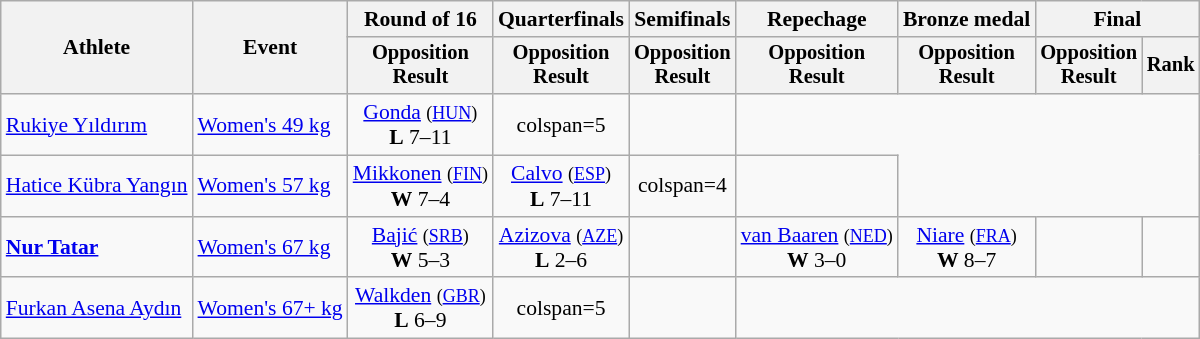<table class="wikitable" style="font-size:90%">
<tr>
<th rowspan="2">Athlete</th>
<th rowspan="2">Event</th>
<th>Round of 16</th>
<th>Quarterfinals</th>
<th>Semifinals</th>
<th>Repechage</th>
<th>Bronze medal</th>
<th colspan=2>Final</th>
</tr>
<tr style="font-size:95%">
<th>Opposition<br>Result</th>
<th>Opposition<br>Result</th>
<th>Opposition<br>Result</th>
<th>Opposition<br>Result</th>
<th>Opposition<br>Result</th>
<th>Opposition<br>Result</th>
<th>Rank</th>
</tr>
<tr align=center>
<td align=left><a href='#'>Rukiye Yıldırım</a></td>
<td align=left><a href='#'>Women's 49 kg</a></td>
<td> <a href='#'>Gonda</a> <small>(<a href='#'>HUN</a>)</small> <br><strong>L</strong> 7–11</td>
<td>colspan=5 </td>
<td></td>
</tr>
<tr align=center>
<td align=left><a href='#'>Hatice Kübra Yangın</a></td>
<td align=left><a href='#'>Women's 57 kg</a></td>
<td> <a href='#'>Mikkonen</a> <small>(<a href='#'>FIN</a>)</small> <br><strong>W</strong> 7–4</td>
<td> <a href='#'>Calvo</a> <small>(<a href='#'>ESP</a>)</small> <br><strong>L</strong> 7–11</td>
<td>colspan=4 </td>
<td></td>
</tr>
<tr align=center>
<td align=left><strong><a href='#'>Nur Tatar</a></strong></td>
<td align=left><a href='#'>Women's 67 kg</a></td>
<td> <a href='#'>Bajić</a> <small>(<a href='#'>SRB</a>)</small> <br><strong>W</strong> 5–3</td>
<td> <a href='#'>Azizova</a> <small>(<a href='#'>AZE</a>)</small> <br><strong>L</strong> 2–6</td>
<td></td>
<td> <a href='#'>van Baaren</a> <small>(<a href='#'>NED</a>)</small> <br><strong>W</strong> 3–0</td>
<td> <a href='#'>Niare</a> <small>(<a href='#'>FRA</a>)</small> <br><strong>W</strong> 8–7</td>
<td></td>
<td></td>
</tr>
<tr align=center>
<td align=left><a href='#'>Furkan Asena Aydın</a></td>
<td align=left><a href='#'>Women's 67+ kg</a></td>
<td> <a href='#'>Walkden</a> <small>(<a href='#'>GBR</a>)</small> <br><strong>L</strong> 6–9</td>
<td>colspan=5 </td>
<td></td>
</tr>
</table>
